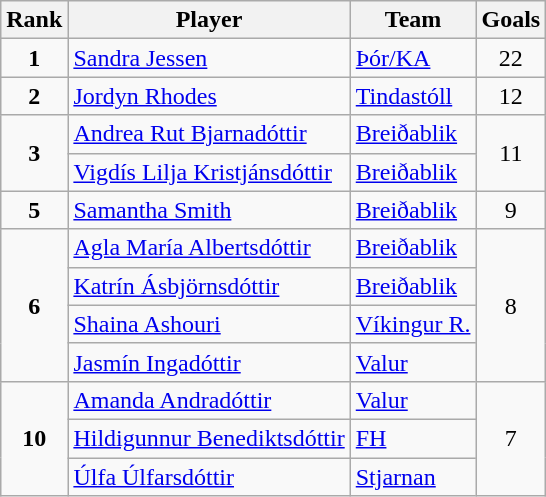<table class="wikitable sortable" style="text-align:center">
<tr>
<th>Rank</th>
<th>Player</th>
<th>Team</th>
<th>Goals</th>
</tr>
<tr>
<td><strong>1</strong></td>
<td style="text-align:left"> <a href='#'>Sandra Jessen</a></td>
<td style="text-align:left"><a href='#'>Þór/KA</a></td>
<td>22</td>
</tr>
<tr>
<td><strong>2</strong></td>
<td style="text-align:left"> <a href='#'>Jordyn Rhodes</a></td>
<td style="text-align:left"><a href='#'>Tindastóll</a></td>
<td>12</td>
</tr>
<tr>
<td rowspan = 2><strong>3</strong></td>
<td style="text-align:left"> <a href='#'>Andrea Rut Bjarnadóttir</a></td>
<td style="text-align:left"><a href='#'>Breiðablik</a></td>
<td rowspan = 2>11</td>
</tr>
<tr>
<td style="text-align:left">  <a href='#'>Vigdís Lilja Kristjánsdóttir</a></td>
<td style="text-align:left"><a href='#'>Breiðablik</a></td>
</tr>
<tr>
<td><strong>5</strong></td>
<td style="text-align:left"> <a href='#'>Samantha Smith</a></td>
<td style="text-align:left"><a href='#'>Breiðablik</a></td>
<td>9</td>
</tr>
<tr>
<td rowspan = 4><strong>6</strong></td>
<td style="text-align:left"> <a href='#'>Agla María Albertsdóttir</a></td>
<td style="text-align:left"><a href='#'>Breiðablik</a></td>
<td rowspan = 4>8</td>
</tr>
<tr>
<td style="text-align:left"> <a href='#'>Katrín Ásbjörnsdóttir</a></td>
<td style="text-align:left"><a href='#'>Breiðablik</a></td>
</tr>
<tr>
<td style="text-align:left"> <a href='#'>Shaina Ashouri</a></td>
<td style="text-align:left"><a href='#'>Víkingur R.</a></td>
</tr>
<tr>
<td style="text-align:left"> <a href='#'>Jasmín Ingadóttir</a></td>
<td style="text-align:left"><a href='#'>Valur</a></td>
</tr>
<tr>
<td rowspan = 3><strong>10</strong></td>
<td style="text-align:left"> <a href='#'>Amanda Andradóttir</a></td>
<td style="text-align:left"><a href='#'>Valur</a></td>
<td rowspan = 3>7</td>
</tr>
<tr>
<td style="text-align:left"> <a href='#'>Hildigunnur Benediktsdóttir</a></td>
<td style="text-align:left"><a href='#'>FH</a></td>
</tr>
<tr>
<td style="text-align:left"> <a href='#'>Úlfa Úlfarsdóttir</a></td>
<td style="text-align:left"><a href='#'>Stjarnan</a></td>
</tr>
</table>
